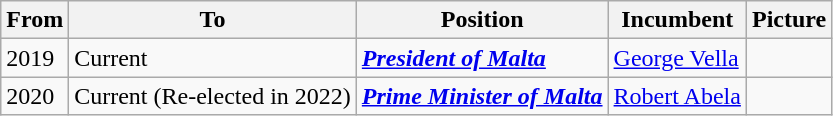<table class="wikitable">
<tr>
<th>From</th>
<th>To</th>
<th>Position</th>
<th>Incumbent</th>
<th>Picture</th>
</tr>
<tr>
<td>2019</td>
<td>Current</td>
<td><strong><em><a href='#'>President of Malta</a></em></strong></td>
<td><a href='#'>George Vella</a></td>
<td></td>
</tr>
<tr>
<td>2020</td>
<td>Current (Re-elected in 2022)</td>
<td><strong><em><a href='#'>Prime Minister of Malta</a></em></strong></td>
<td><a href='#'>Robert Abela</a></td>
<td></td>
</tr>
</table>
